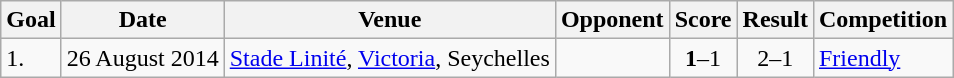<table class="wikitable plainrowheaders sortable">
<tr>
<th>Goal</th>
<th>Date</th>
<th>Venue</th>
<th>Opponent</th>
<th>Score</th>
<th>Result</th>
<th>Competition</th>
</tr>
<tr>
<td>1.</td>
<td>26 August 2014</td>
<td><a href='#'>Stade Linité</a>, <a href='#'>Victoria</a>, Seychelles</td>
<td></td>
<td align=center><strong>1</strong>–1</td>
<td align=center>2–1</td>
<td><a href='#'>Friendly</a></td>
</tr>
</table>
